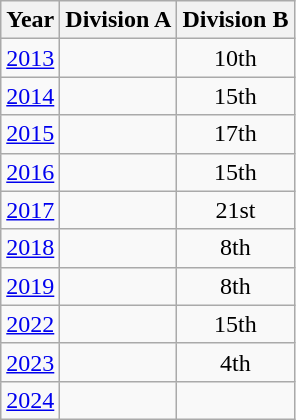<table class="wikitable" style="text-align:center">
<tr>
<th>Year</th>
<th>Division A</th>
<th>Division B</th>
</tr>
<tr>
<td><a href='#'>2013</a></td>
<td></td>
<td>10th</td>
</tr>
<tr>
<td><a href='#'>2014</a></td>
<td></td>
<td>15th</td>
</tr>
<tr>
<td><a href='#'>2015</a></td>
<td></td>
<td>17th</td>
</tr>
<tr>
<td><a href='#'>2016</a></td>
<td></td>
<td>15th</td>
</tr>
<tr>
<td><a href='#'>2017</a></td>
<td></td>
<td>21st</td>
</tr>
<tr>
<td><a href='#'>2018</a></td>
<td></td>
<td>8th</td>
</tr>
<tr>
<td><a href='#'>2019</a></td>
<td></td>
<td>8th</td>
</tr>
<tr>
<td><a href='#'>2022</a></td>
<td></td>
<td>15th</td>
</tr>
<tr>
<td><a href='#'>2023</a></td>
<td></td>
<td>4th</td>
</tr>
<tr>
<td><a href='#'>2024</a></td>
<td></td>
<td></td>
</tr>
</table>
